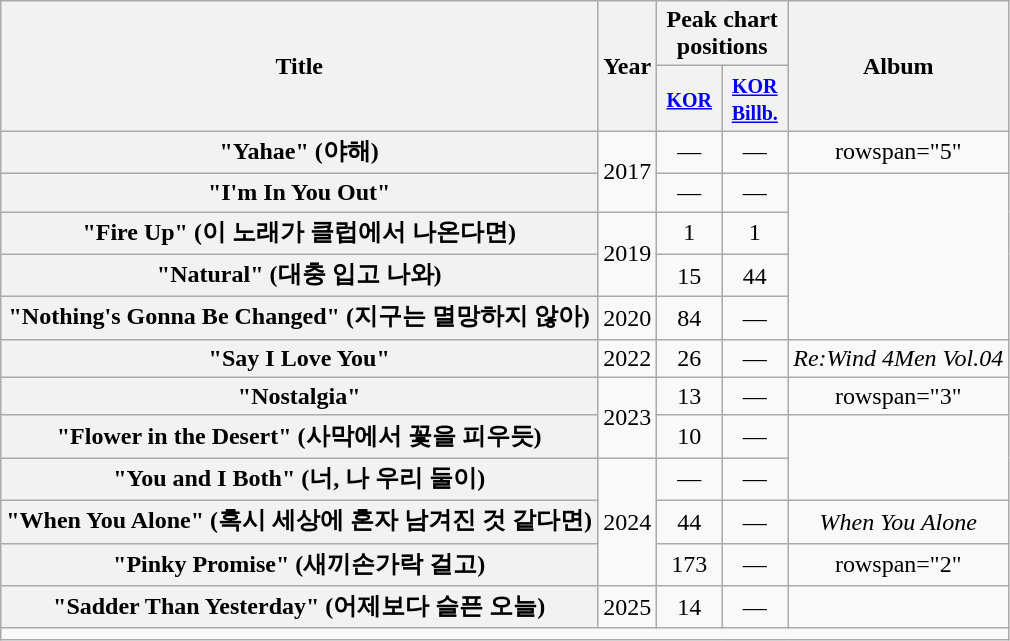<table class="wikitable plainrowheaders" style="text-align:center;">
<tr>
<th scope="col" rowspan="2">Title</th>
<th scope="col" rowspan="2">Year</th>
<th scope="col" colspan="2" style="width:5em;">Peak chart positions</th>
<th scope="col" rowspan="2">Album</th>
</tr>
<tr>
<th><small><a href='#'>KOR</a></small><br></th>
<th><small><a href='#'>KOR<br>Billb.</a></small><br></th>
</tr>
<tr>
<th scope="row">"Yahae" (야해)</th>
<td rowspan="2">2017</td>
<td>—</td>
<td>—</td>
<td>rowspan="5" </td>
</tr>
<tr>
<th scope="row">"I'm In You Out"<br></th>
<td>—</td>
<td>—</td>
</tr>
<tr>
<th scope="row">"Fire Up" (이 노래가 클럽에서 나온다면)</th>
<td rowspan="2">2019</td>
<td>1</td>
<td>1</td>
</tr>
<tr>
<th scope="row">"Natural" (대충 입고 나와)</th>
<td>15</td>
<td>44</td>
</tr>
<tr>
<th scope="row">"Nothing's Gonna Be Changed" (지구는 멸망하지 않아)</th>
<td>2020</td>
<td>84</td>
<td>—</td>
</tr>
<tr>
<th scope="row">"Say I Love You"</th>
<td>2022</td>
<td>26</td>
<td>—</td>
<td><em>Re:Wind 4Men Vol.04</em></td>
</tr>
<tr>
<th scope="row">"Nostalgia"</th>
<td rowspan="2">2023</td>
<td>13</td>
<td>—</td>
<td>rowspan="3" </td>
</tr>
<tr>
<th scope="row">"Flower in the Desert" (사막에서 꽃을 피우듯)</th>
<td>10</td>
<td>—</td>
</tr>
<tr>
<th scope="row">"You and I Both" (너, 나 우리 둘이)</th>
<td rowspan="3">2024</td>
<td>—</td>
<td>—</td>
</tr>
<tr>
<th scope="row">"When You Alone" (혹시 세상에 혼자 남겨진 것 같다면)</th>
<td>44</td>
<td>—</td>
<td><em>When You Alone</em></td>
</tr>
<tr>
<th scope="row">"Pinky Promise" (새끼손가락 걸고)</th>
<td>173</td>
<td>—</td>
<td>rowspan="2" </td>
</tr>
<tr>
<th scope="row">"Sadder Than Yesterday" (어제보다 슬픈 오늘)</th>
<td>2025</td>
<td>14</td>
<td>—</td>
</tr>
<tr>
<td colspan="5"></td>
</tr>
</table>
